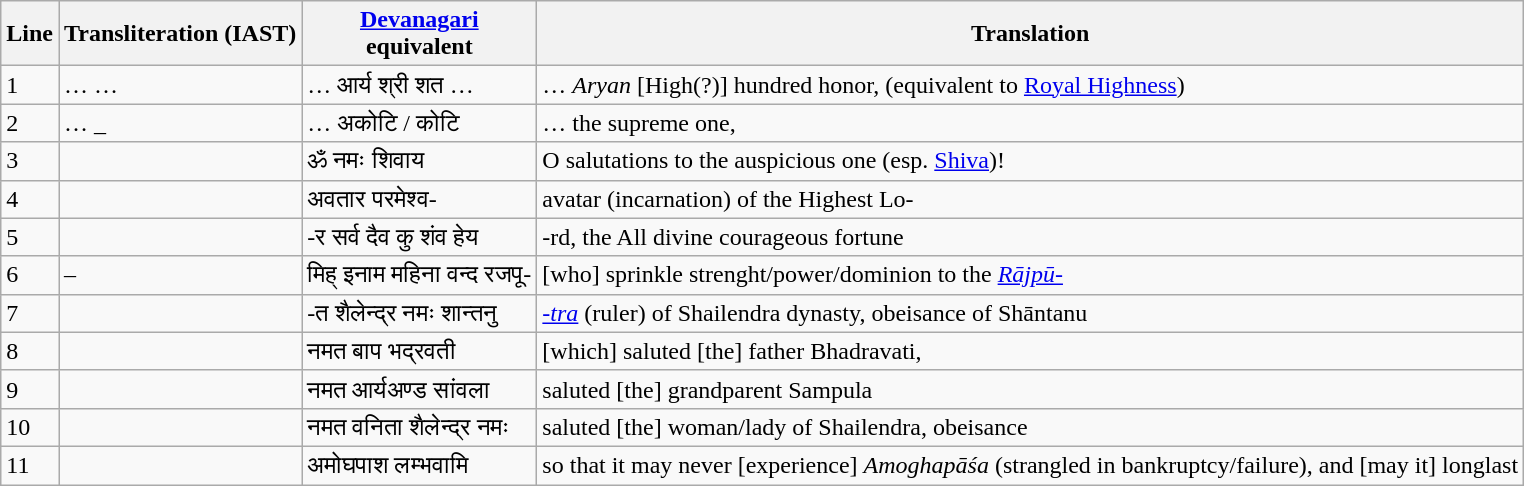<table class="wikitable">
<tr>
<th>Line</th>
<th>Transliteration (IAST)</th>
<th><a href='#'>Devanagari</a><br>equivalent</th>
<th>Translation</th>
</tr>
<tr>
<td>1</td>
<td>…  …</td>
<td>… आर्य श्री शत …</td>
<td>… <em>Aryan</em> [High(?)] hundred honor, (equivalent to <a href='#'>Royal Highness</a>)</td>
</tr>
<tr>
<td>2</td>
<td>… _ </td>
<td>… अकोटि / कोटि</td>
<td>… the supreme one,</td>
</tr>
<tr>
<td>3</td>
<td></td>
<td>ॐ नमः शिवाय</td>
<td>O salutations to the auspicious one (esp. <a href='#'>Shiva</a>)!</td>
</tr>
<tr>
<td>4</td>
<td></td>
<td>अवतार परमेश्व-</td>
<td>avatar (incarnation) of the Highest Lo-</td>
</tr>
<tr>
<td>5</td>
<td></td>
<td>-र सर्व दैव कु शंव हेय</td>
<td>-rd, the All divine courageous fortune</td>
</tr>
<tr>
<td>6</td>
<td>– </td>
<td>मिह् इनाम महिना वन्द रजपू-</td>
<td>[who] sprinkle strenght/power/dominion to the <em><a href='#'>Rājpū-</a></em></td>
</tr>
<tr>
<td>7</td>
<td></td>
<td>-त शैलेन्द्र नमः शान्तनु</td>
<td><em><a href='#'>-tra</a></em> (ruler) of Shailendra dynasty, obeisance of Shāntanu</td>
</tr>
<tr>
<td>8</td>
<td></td>
<td>नमत बाप भद्रवती</td>
<td>[which] saluted [the] father Bhadravati,</td>
</tr>
<tr>
<td>9</td>
<td></td>
<td>नमत आर्यअण्ड सांवला</td>
<td>saluted [the] grandparent Sampula</td>
</tr>
<tr>
<td>10</td>
<td></td>
<td>नमत वनिता शैलेन्द्र नमः</td>
<td>saluted [the] woman/lady of Shailendra, obeisance</td>
</tr>
<tr>
<td>11</td>
<td></td>
<td>अमोघपाश लम्भवामि</td>
<td>so that it may never [experience] <em>Amoghapāśa</em> (strangled in bankruptcy/failure), and [may it] longlast</td>
</tr>
</table>
